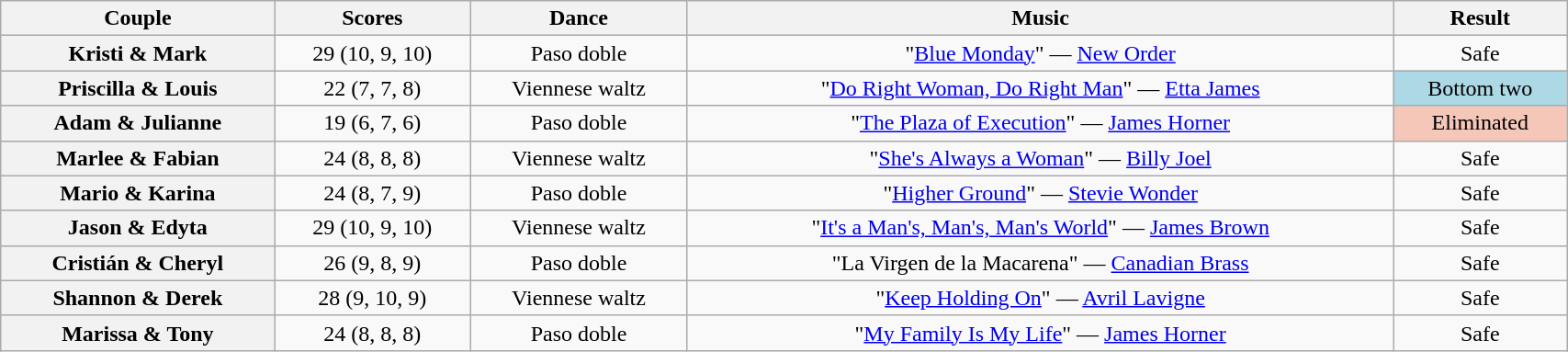<table class="wikitable sortable" style="text-align:center; width:90%">
<tr>
<th scope="col">Couple</th>
<th scope="col">Scores</th>
<th scope="col" class="unsortable">Dance</th>
<th scope="col" class="unsortable">Music</th>
<th scope="col" class="unsortable">Result</th>
</tr>
<tr>
<th scope="row">Kristi & Mark</th>
<td>29 (10, 9, 10)</td>
<td>Paso doble</td>
<td>"<a href='#'>Blue Monday</a>" — <a href='#'>New Order</a></td>
<td>Safe</td>
</tr>
<tr>
<th scope="row">Priscilla & Louis</th>
<td>22 (7, 7, 8)</td>
<td>Viennese waltz</td>
<td>"<a href='#'>Do Right Woman, Do Right Man</a>" — <a href='#'>Etta James</a></td>
<td bgcolor=lightblue>Bottom two</td>
</tr>
<tr>
<th scope="row">Adam & Julianne</th>
<td>19 (6, 7, 6)</td>
<td>Paso doble</td>
<td>"<a href='#'>The Plaza of Execution</a>" — <a href='#'>James Horner</a></td>
<td bgcolor=f4c7b8>Eliminated</td>
</tr>
<tr>
<th scope="row">Marlee & Fabian</th>
<td>24 (8, 8, 8)</td>
<td>Viennese waltz</td>
<td>"<a href='#'>She's Always a Woman</a>" — <a href='#'>Billy Joel</a></td>
<td>Safe</td>
</tr>
<tr>
<th scope="row">Mario & Karina</th>
<td>24 (8, 7, 9)</td>
<td>Paso doble</td>
<td>"<a href='#'>Higher Ground</a>" — <a href='#'>Stevie Wonder</a></td>
<td>Safe</td>
</tr>
<tr>
<th scope="row">Jason & Edyta</th>
<td>29 (10, 9, 10)</td>
<td>Viennese waltz</td>
<td>"<a href='#'>It's a Man's, Man's, Man's World</a>" — <a href='#'>James Brown</a></td>
<td>Safe</td>
</tr>
<tr>
<th scope="row">Cristián & Cheryl</th>
<td>26 (9, 8, 9)</td>
<td>Paso doble</td>
<td>"La Virgen de la Macarena" — <a href='#'>Canadian Brass</a></td>
<td>Safe</td>
</tr>
<tr>
<th scope="row">Shannon & Derek</th>
<td>28 (9, 10, 9)</td>
<td>Viennese waltz</td>
<td>"<a href='#'>Keep Holding On</a>" — <a href='#'>Avril Lavigne</a></td>
<td>Safe</td>
</tr>
<tr>
<th scope="row">Marissa & Tony</th>
<td>24 (8, 8, 8)</td>
<td>Paso doble</td>
<td>"<a href='#'>My Family Is My Life</a>" — <a href='#'>James Horner</a></td>
<td>Safe</td>
</tr>
</table>
